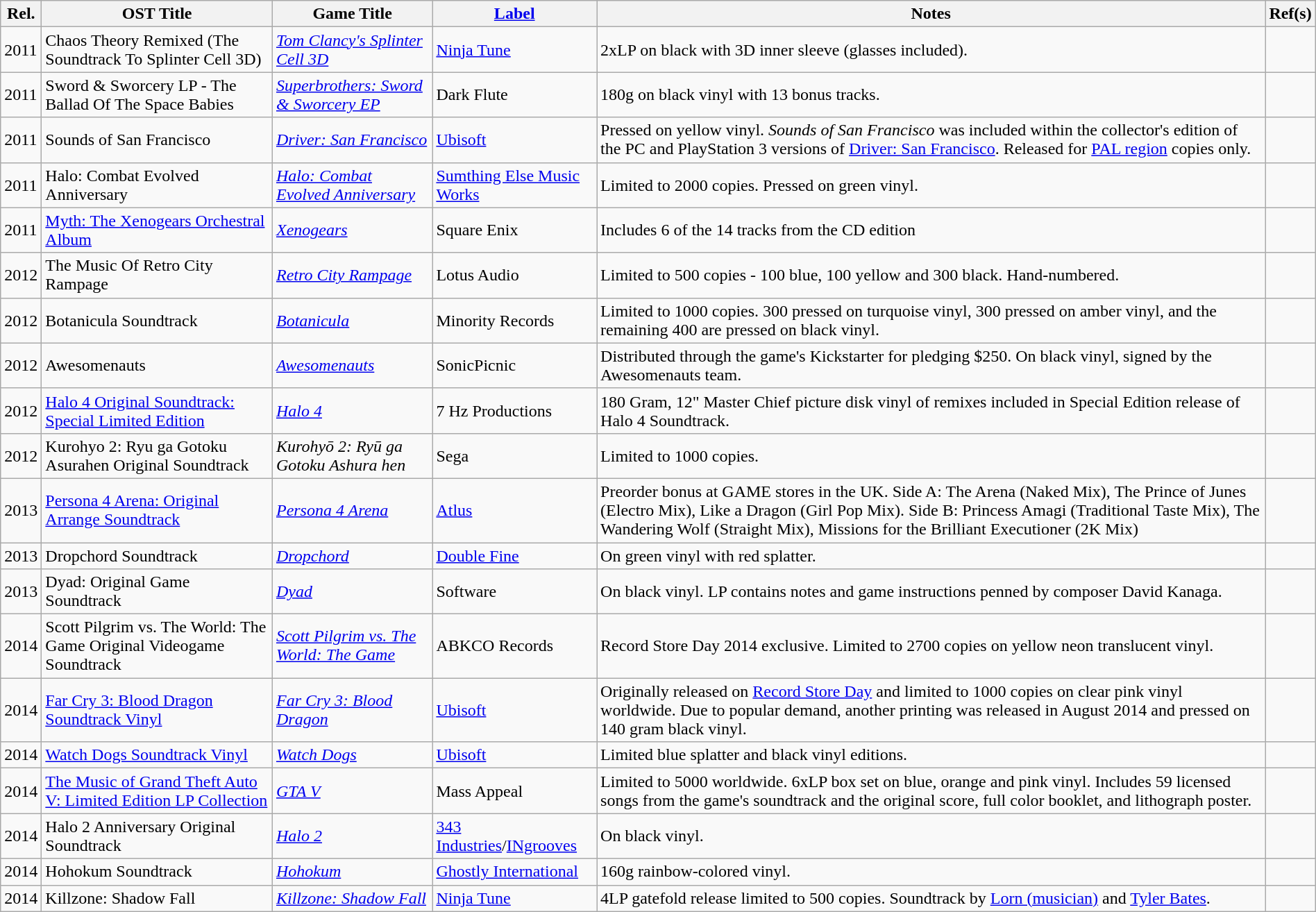<table class="wikitable sortable" width="100%">
<tr>
<th>Rel.</th>
<th>OST Title</th>
<th>Game Title</th>
<th><a href='#'>Label</a></th>
<th>Notes</th>
<th>Ref(s)</th>
</tr>
<tr>
<td>2011</td>
<td>Chaos Theory Remixed (The Soundtrack To Splinter Cell 3D)</td>
<td><a href='#'><em>Tom Clancy's Splinter Cell 3D</em></a></td>
<td><a href='#'>Ninja Tune</a></td>
<td>2xLP on black with 3D inner sleeve (glasses included).</td>
<td></td>
</tr>
<tr>
<td>2011</td>
<td>Sword & Sworcery LP - The Ballad Of The Space Babies</td>
<td><em><a href='#'>Superbrothers: Sword & Sworcery EP</a></em></td>
<td>Dark Flute</td>
<td>180g on black vinyl with 13 bonus tracks.</td>
<td></td>
</tr>
<tr>
<td>2011</td>
<td>Sounds of San Francisco</td>
<td><em><a href='#'>Driver: San Francisco</a></em></td>
<td><a href='#'>Ubisoft</a></td>
<td>Pressed on yellow vinyl. <em>Sounds of San Francisco</em> was included within the collector's edition of the PC and PlayStation 3 versions of <a href='#'>Driver: San Francisco</a>. Released for <a href='#'>PAL region</a> copies only.</td>
<td></td>
</tr>
<tr>
<td>2011</td>
<td>Halo: Combat Evolved Anniversary</td>
<td><em><a href='#'>Halo: Combat Evolved Anniversary</a></em></td>
<td><a href='#'>Sumthing Else Music Works</a></td>
<td>Limited to 2000 copies. Pressed on green vinyl.</td>
<td></td>
</tr>
<tr>
<td>2011</td>
<td><a href='#'>Myth: The Xenogears Orchestral Album</a></td>
<td><em><a href='#'>Xenogears</a></em></td>
<td>Square Enix</td>
<td>Includes 6 of the 14 tracks from the CD edition</td>
<td></td>
</tr>
<tr>
<td>2012</td>
<td>The Music Of Retro City Rampage</td>
<td><em><a href='#'>Retro City Rampage</a></em></td>
<td>Lotus Audio</td>
<td>Limited to 500 copies - 100 blue, 100 yellow and 300 black. Hand-numbered.</td>
<td></td>
</tr>
<tr>
<td>2012</td>
<td>Botanicula Soundtrack</td>
<td><em><a href='#'>Botanicula</a></em></td>
<td>Minority Records</td>
<td>Limited to 1000 copies. 300 pressed on turquoise vinyl, 300 pressed on amber vinyl, and the remaining 400 are pressed on black vinyl.</td>
<td></td>
</tr>
<tr>
<td>2012</td>
<td>Awesomenauts</td>
<td><em><a href='#'>Awesomenauts</a></em></td>
<td>SonicPicnic</td>
<td>Distributed through the game's Kickstarter for pledging $250. On black vinyl, signed by the Awesomenauts team.</td>
<td></td>
</tr>
<tr>
<td>2012</td>
<td><a href='#'>Halo 4 Original Soundtrack: Special Limited Edition</a></td>
<td><em><a href='#'>Halo 4</a></em></td>
<td>7 Hz Productions</td>
<td>180 Gram, 12" Master Chief picture disk vinyl of remixes included in Special Edition release of Halo 4 Soundtrack.</td>
<td></td>
</tr>
<tr>
<td>2012</td>
<td>Kurohyo 2: Ryu ga Gotoku Asurahen Original Soundtrack</td>
<td><em>Kurohyō 2: Ryū ga Gotoku Ashura hen</em></td>
<td>Sega</td>
<td>Limited to 1000 copies.</td>
<td></td>
</tr>
<tr>
<td>2013</td>
<td><a href='#'>Persona 4 Arena: Original Arrange Soundtrack</a></td>
<td><em><a href='#'>Persona 4 Arena</a></em></td>
<td><a href='#'>Atlus</a></td>
<td>Preorder bonus at GAME stores in the UK. Side A: The Arena (Naked Mix), The Prince of Junes (Electro Mix), Like a Dragon (Girl Pop Mix). Side B: Princess Amagi (Traditional Taste Mix), The Wandering Wolf (Straight Mix), Missions for the Brilliant Executioner (2K Mix)</td>
<td></td>
</tr>
<tr>
<td>2013</td>
<td>Dropchord Soundtrack</td>
<td><em><a href='#'>Dropchord</a></em></td>
<td><a href='#'>Double Fine</a></td>
<td>On green vinyl with red splatter.</td>
<td></td>
</tr>
<tr>
<td>2013</td>
<td>Dyad: Original Game Soundtrack</td>
<td><a href='#'><em>Dyad</em></a></td>
<td>Software</td>
<td>On black vinyl. LP contains notes and game instructions penned by composer David Kanaga.</td>
<td></td>
</tr>
<tr>
<td>2014</td>
<td>Scott Pilgrim vs. The World: The Game Original Videogame Soundtrack</td>
<td><a href='#'><em>Scott Pilgrim vs. The World: The Game</em></a></td>
<td>ABKCO Records</td>
<td>Record Store Day 2014 exclusive. Limited to 2700 copies on yellow neon translucent vinyl.</td>
<td></td>
</tr>
<tr>
<td>2014</td>
<td><a href='#'>Far Cry 3: Blood Dragon Soundtrack Vinyl</a></td>
<td><em><a href='#'>Far Cry 3: Blood Dragon</a></em></td>
<td><a href='#'>Ubisoft</a></td>
<td>Originally released on <a href='#'>Record Store Day</a> and limited to 1000 copies on clear pink vinyl worldwide. Due to popular demand, another printing was released in August 2014 and pressed on 140 gram black vinyl.</td>
<td></td>
</tr>
<tr>
<td>2014</td>
<td><a href='#'>Watch Dogs Soundtrack Vinyl</a></td>
<td><a href='#'><em>Watch Dogs</em></a></td>
<td><a href='#'>Ubisoft</a></td>
<td>Limited blue splatter and black vinyl editions.</td>
<td></td>
</tr>
<tr>
<td>2014</td>
<td><a href='#'>The Music of Grand Theft Auto V: Limited Edition LP Collection</a></td>
<td><em><a href='#'>GTA V</a></em></td>
<td>Mass Appeal</td>
<td>Limited to 5000 worldwide. 6xLP box set on blue, orange and pink vinyl. Includes 59 licensed songs from the game's soundtrack and the original score, full color booklet, and lithograph poster.</td>
<td></td>
</tr>
<tr>
<td>2014</td>
<td>Halo 2 Anniversary Original Soundtrack</td>
<td><em><a href='#'>Halo 2</a></em></td>
<td><a href='#'>343 Industries</a>/<a href='#'>INgrooves</a></td>
<td>On black vinyl.</td>
<td></td>
</tr>
<tr>
<td>2014</td>
<td>Hohokum Soundtrack</td>
<td><em><a href='#'>Hohokum</a></em></td>
<td><a href='#'>Ghostly International</a></td>
<td>160g rainbow-colored vinyl.</td>
<td></td>
</tr>
<tr>
<td>2014</td>
<td>Killzone: Shadow Fall</td>
<td><em><a href='#'>Killzone: Shadow Fall</a></em></td>
<td><a href='#'>Ninja Tune</a></td>
<td>4LP gatefold release limited to 500 copies. Soundtrack by <a href='#'>Lorn (musician)</a> and <a href='#'>Tyler Bates</a>.</td>
<td></td>
</tr>
</table>
